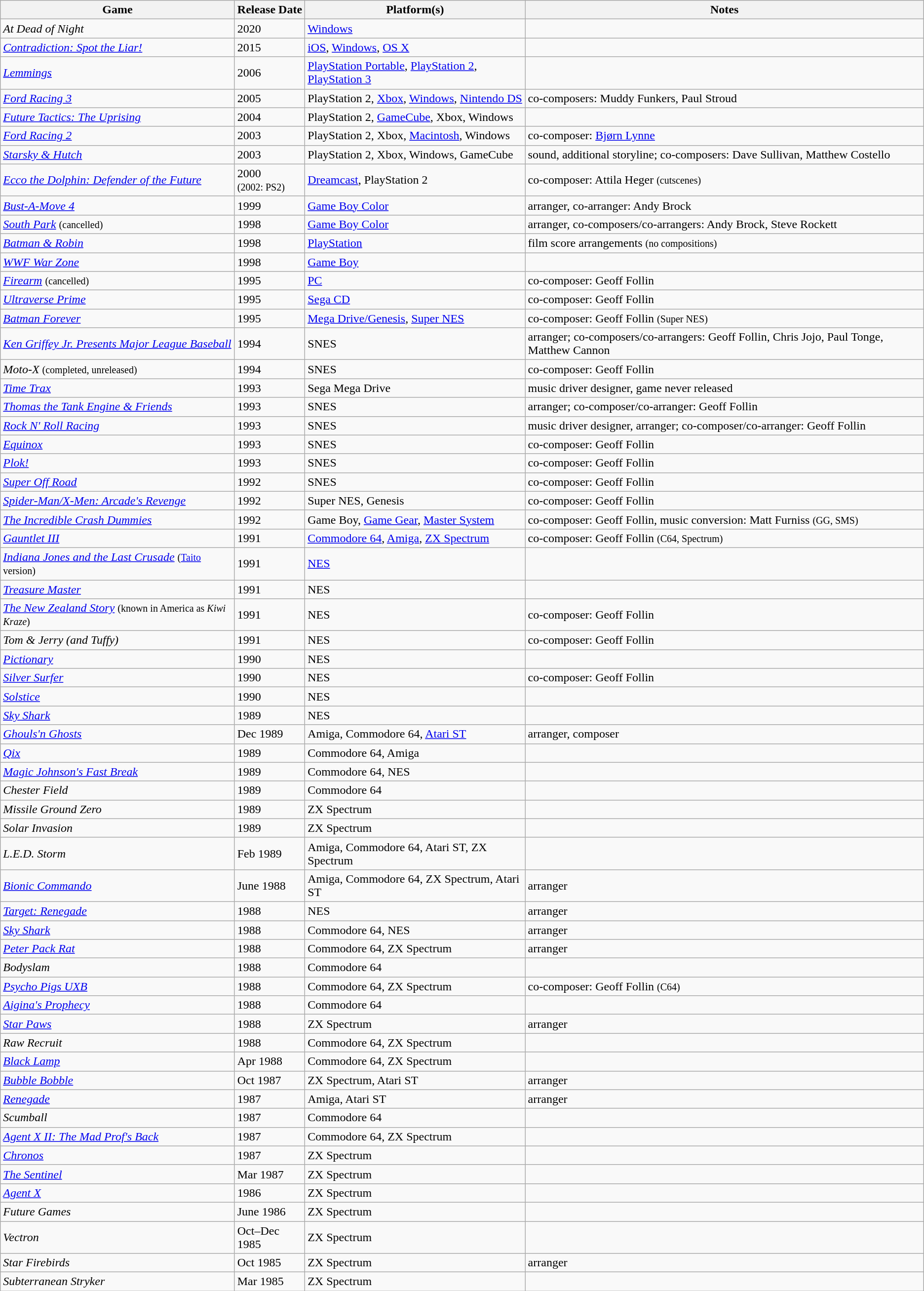<table class="wikitable sortable">
<tr>
<th>Game</th>
<th>Release Date</th>
<th>Platform(s)</th>
<th>Notes</th>
</tr>
<tr>
<td><em>At Dead of Night</em></td>
<td>2020</td>
<td><a href='#'>Windows</a></td>
</tr>
<tr>
<td><em><a href='#'>Contradiction: Spot the Liar!</a></em></td>
<td>2015</td>
<td><a href='#'>iOS</a>, <a href='#'>Windows</a>, <a href='#'>OS X</a></td>
<td></td>
</tr>
<tr>
<td><em><a href='#'>Lemmings</a></em></td>
<td>2006</td>
<td><a href='#'>PlayStation Portable</a>, <a href='#'>PlayStation 2</a>, <a href='#'>PlayStation 3</a></td>
<td></td>
</tr>
<tr>
<td><em><a href='#'>Ford Racing 3</a></em></td>
<td>2005</td>
<td>PlayStation 2, <a href='#'>Xbox</a>, <a href='#'>Windows</a>, <a href='#'>Nintendo DS</a></td>
<td>co-composers: Muddy Funkers, Paul Stroud</td>
</tr>
<tr>
<td><em><a href='#'>Future Tactics: The Uprising</a></em></td>
<td>2004</td>
<td>PlayStation 2, <a href='#'>GameCube</a>, Xbox, Windows</td>
<td></td>
</tr>
<tr>
<td><em><a href='#'>Ford Racing 2</a></em></td>
<td>2003</td>
<td>PlayStation 2, Xbox, <a href='#'>Macintosh</a>, Windows</td>
<td>co-composer: <a href='#'>Bjørn Lynne</a></td>
</tr>
<tr>
<td><em><a href='#'>Starsky & Hutch</a></em></td>
<td>2003</td>
<td>PlayStation 2, Xbox, Windows, GameCube</td>
<td>sound, additional storyline; co-composers: Dave Sullivan, Matthew Costello</td>
</tr>
<tr>
<td><em><a href='#'>Ecco the Dolphin: Defender of the Future</a></em></td>
<td>2000<br><small>(2002: PS2)</small></td>
<td><a href='#'>Dreamcast</a>, PlayStation 2</td>
<td>co-composer: Attila Heger <small>(cutscenes)</small></td>
</tr>
<tr>
<td><em><a href='#'>Bust-A-Move 4</a></em></td>
<td>1999</td>
<td><a href='#'>Game Boy Color</a></td>
<td>arranger, co-arranger: Andy Brock</td>
</tr>
<tr>
<td><em><a href='#'>South Park</a></em> <small>(cancelled)</small></td>
<td>1998</td>
<td><a href='#'>Game Boy Color</a></td>
<td>arranger, co-composers/co-arrangers: Andy Brock, Steve Rockett</td>
</tr>
<tr>
<td><em><a href='#'>Batman & Robin</a></em></td>
<td>1998</td>
<td><a href='#'>PlayStation</a></td>
<td>film score arrangements <small>(no compositions)</small></td>
</tr>
<tr>
<td><em><a href='#'>WWF War Zone</a></em></td>
<td>1998</td>
<td><a href='#'>Game Boy</a></td>
<td></td>
</tr>
<tr>
<td><em><a href='#'>Firearm</a></em> <small>(cancelled)</small></td>
<td>1995</td>
<td><a href='#'>PC</a></td>
<td>co-composer: Geoff Follin</td>
</tr>
<tr>
<td><em><a href='#'>Ultraverse Prime</a></em></td>
<td>1995</td>
<td><a href='#'>Sega CD</a></td>
<td>co-composer: Geoff Follin</td>
</tr>
<tr>
<td><em><a href='#'>Batman Forever</a></em></td>
<td>1995</td>
<td><a href='#'>Mega Drive/Genesis</a>, <a href='#'>Super NES</a></td>
<td>co-composer: Geoff Follin <small>(Super NES)</small></td>
</tr>
<tr>
<td><em><a href='#'>Ken Griffey Jr. Presents Major League Baseball</a></em></td>
<td>1994</td>
<td>SNES</td>
<td>arranger; co-composers/co-arrangers: Geoff Follin, Chris Jojo, Paul Tonge, Matthew Cannon</td>
</tr>
<tr>
<td><em>Moto-X</em> <small>(completed, unreleased)</small></td>
<td>1994</td>
<td>SNES</td>
<td>co-composer: Geoff Follin</td>
</tr>
<tr>
<td><em><a href='#'>Time Trax</a></em></td>
<td>1993</td>
<td>Sega Mega Drive</td>
<td>music driver designer, game never released</td>
</tr>
<tr>
<td><em><a href='#'>Thomas the Tank Engine & Friends</a></em></td>
<td>1993</td>
<td>SNES</td>
<td>arranger; co-composer/co-arranger: Geoff Follin</td>
</tr>
<tr>
<td><em><a href='#'>Rock N' Roll Racing</a></em></td>
<td>1993</td>
<td>SNES</td>
<td>music driver designer, arranger; co-composer/co-arranger: Geoff Follin</td>
</tr>
<tr>
<td><em><a href='#'>Equinox</a></em></td>
<td>1993</td>
<td>SNES</td>
<td>co-composer: Geoff Follin</td>
</tr>
<tr>
<td><em><a href='#'>Plok!</a></em></td>
<td>1993</td>
<td>SNES</td>
<td>co-composer: Geoff Follin</td>
</tr>
<tr>
<td><em><a href='#'>Super Off Road</a></em></td>
<td>1992</td>
<td>SNES</td>
<td>co-composer: Geoff Follin</td>
</tr>
<tr>
<td><em><a href='#'>Spider-Man/X-Men: Arcade's Revenge</a></em></td>
<td>1992</td>
<td>Super NES, Genesis</td>
<td>co-composer: Geoff Follin</td>
</tr>
<tr>
<td><em><a href='#'>The Incredible Crash Dummies</a></em></td>
<td>1992</td>
<td>Game Boy, <a href='#'>Game Gear</a>, <a href='#'>Master System</a></td>
<td>co-composer: Geoff Follin, music conversion: Matt Furniss <small>(GG, SMS)</small></td>
</tr>
<tr>
<td><em><a href='#'>Gauntlet III</a></em></td>
<td>1991</td>
<td><a href='#'>Commodore 64</a>, <a href='#'>Amiga</a>, <a href='#'>ZX Spectrum</a></td>
<td>co-composer: Geoff Follin <small>(C64, Spectrum)</small></td>
</tr>
<tr>
<td><em><a href='#'>Indiana Jones and the Last Crusade</a></em> <small>(<a href='#'>Taito</a> version)</small></td>
<td>1991</td>
<td><a href='#'>NES</a></td>
<td></td>
</tr>
<tr>
<td><em><a href='#'>Treasure Master</a></em></td>
<td>1991</td>
<td>NES</td>
<td></td>
</tr>
<tr>
<td><em><a href='#'>The New Zealand Story</a></em> <small>(known in America as <em>Kiwi Kraze</em>)</small></td>
<td>1991</td>
<td>NES</td>
<td>co-composer: Geoff Follin</td>
</tr>
<tr>
<td><em>Tom & Jerry (and Tuffy)</em></td>
<td>1991</td>
<td>NES</td>
<td>co-composer: Geoff Follin</td>
</tr>
<tr>
<td><em><a href='#'>Pictionary</a></em></td>
<td>1990</td>
<td>NES</td>
<td></td>
</tr>
<tr>
<td><em><a href='#'>Silver Surfer</a></em></td>
<td>1990</td>
<td>NES</td>
<td>co-composer: Geoff Follin</td>
</tr>
<tr>
<td><em><a href='#'>Solstice</a></em></td>
<td>1990</td>
<td>NES</td>
<td></td>
</tr>
<tr>
<td><em><a href='#'>Sky Shark</a></em></td>
<td>1989</td>
<td>NES</td>
<td></td>
</tr>
<tr>
<td><em><a href='#'>Ghouls'n Ghosts</a></em></td>
<td>Dec 1989</td>
<td>Amiga, Commodore 64, <a href='#'>Atari ST</a></td>
<td>arranger, composer</td>
</tr>
<tr>
<td><em><a href='#'>Qix</a></em></td>
<td>1989</td>
<td>Commodore 64, Amiga</td>
<td></td>
</tr>
<tr>
<td><em><a href='#'>Magic Johnson's Fast Break</a></em></td>
<td>1989</td>
<td>Commodore 64, NES</td>
<td></td>
</tr>
<tr>
<td><em>Chester Field</em></td>
<td>1989</td>
<td>Commodore 64</td>
<td></td>
</tr>
<tr>
<td><em>Missile Ground Zero</em></td>
<td>1989</td>
<td>ZX Spectrum</td>
<td></td>
</tr>
<tr>
<td><em>Solar Invasion</em></td>
<td>1989</td>
<td>ZX Spectrum</td>
<td></td>
</tr>
<tr>
<td><em>L.E.D. Storm</em></td>
<td>Feb 1989</td>
<td>Amiga, Commodore 64, Atari ST, ZX Spectrum</td>
<td></td>
</tr>
<tr>
<td><em><a href='#'>Bionic Commando</a></em></td>
<td>June 1988</td>
<td>Amiga, Commodore 64, ZX Spectrum, Atari ST</td>
<td>arranger</td>
</tr>
<tr>
<td><em><a href='#'>Target: Renegade</a></em></td>
<td>1988</td>
<td>NES</td>
<td>arranger</td>
</tr>
<tr>
<td><em><a href='#'>Sky Shark</a></em></td>
<td>1988</td>
<td>Commodore 64, NES</td>
<td>arranger</td>
</tr>
<tr>
<td><em><a href='#'>Peter Pack Rat</a></em></td>
<td>1988</td>
<td>Commodore 64, ZX Spectrum</td>
<td>arranger</td>
</tr>
<tr>
<td><em>Bodyslam</em></td>
<td>1988</td>
<td>Commodore 64</td>
<td></td>
</tr>
<tr>
<td><em><a href='#'>Psycho Pigs UXB</a></em></td>
<td>1988</td>
<td>Commodore 64, ZX Spectrum</td>
<td>co-composer: Geoff Follin <small>(C64)</small></td>
</tr>
<tr>
<td><em><a href='#'>Aigina's Prophecy</a></em></td>
<td>1988</td>
<td>Commodore 64</td>
<td></td>
</tr>
<tr>
<td><em><a href='#'>Star Paws</a></em></td>
<td>1988</td>
<td>ZX Spectrum</td>
<td>arranger</td>
</tr>
<tr>
<td><em>Raw Recruit</em></td>
<td>1988</td>
<td>Commodore 64, ZX Spectrum</td>
<td></td>
</tr>
<tr>
<td><em><a href='#'>Black Lamp</a></em></td>
<td>Apr 1988</td>
<td>Commodore 64, ZX Spectrum</td>
<td></td>
</tr>
<tr>
<td><em><a href='#'>Bubble Bobble</a></em></td>
<td>Oct 1987</td>
<td>ZX Spectrum, Atari ST</td>
<td>arranger</td>
</tr>
<tr>
<td><em><a href='#'>Renegade</a></em></td>
<td>1987</td>
<td>Amiga, Atari ST</td>
<td>arranger</td>
</tr>
<tr>
<td><em>Scumball</em></td>
<td>1987</td>
<td>Commodore 64</td>
<td></td>
</tr>
<tr>
<td><em><a href='#'>Agent X II: The Mad Prof's Back</a></em></td>
<td>1987</td>
<td>Commodore 64, ZX Spectrum</td>
<td></td>
</tr>
<tr>
<td><em><a href='#'>Chronos</a></em></td>
<td>1987</td>
<td>ZX Spectrum</td>
<td></td>
</tr>
<tr>
<td><em><a href='#'>The Sentinel</a></em></td>
<td>Mar 1987</td>
<td>ZX Spectrum</td>
<td></td>
</tr>
<tr>
<td><em><a href='#'>Agent X</a></em></td>
<td>1986</td>
<td>ZX Spectrum</td>
<td></td>
</tr>
<tr>
<td><em>Future Games</em></td>
<td>June 1986</td>
<td>ZX Spectrum</td>
<td></td>
</tr>
<tr>
<td><em>Vectron</em></td>
<td>Oct–Dec 1985</td>
<td>ZX Spectrum</td>
<td></td>
</tr>
<tr>
<td><em>Star Firebirds</em></td>
<td>Oct 1985</td>
<td>ZX Spectrum</td>
<td>arranger</td>
</tr>
<tr>
<td><em>Subterranean Stryker</em></td>
<td>Mar 1985</td>
<td>ZX Spectrum</td>
<td></td>
</tr>
</table>
